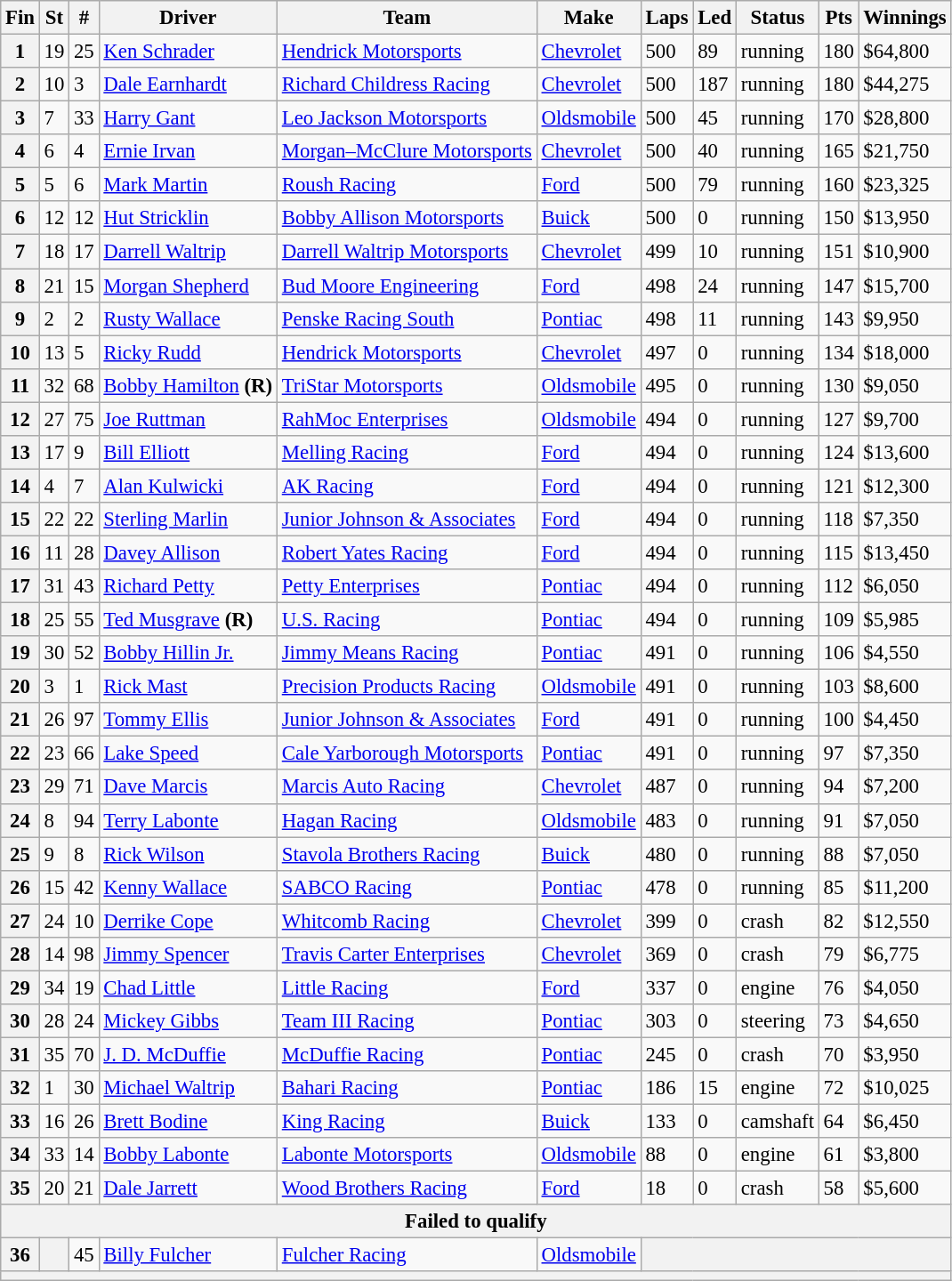<table class="wikitable" style="font-size:95%">
<tr>
<th>Fin</th>
<th>St</th>
<th>#</th>
<th>Driver</th>
<th>Team</th>
<th>Make</th>
<th>Laps</th>
<th>Led</th>
<th>Status</th>
<th>Pts</th>
<th>Winnings</th>
</tr>
<tr>
<th>1</th>
<td>19</td>
<td>25</td>
<td><a href='#'>Ken Schrader</a></td>
<td><a href='#'>Hendrick Motorsports</a></td>
<td><a href='#'>Chevrolet</a></td>
<td>500</td>
<td>89</td>
<td>running</td>
<td>180</td>
<td>$64,800</td>
</tr>
<tr>
<th>2</th>
<td>10</td>
<td>3</td>
<td><a href='#'>Dale Earnhardt</a></td>
<td><a href='#'>Richard Childress Racing</a></td>
<td><a href='#'>Chevrolet</a></td>
<td>500</td>
<td>187</td>
<td>running</td>
<td>180</td>
<td>$44,275</td>
</tr>
<tr>
<th>3</th>
<td>7</td>
<td>33</td>
<td><a href='#'>Harry Gant</a></td>
<td><a href='#'>Leo Jackson Motorsports</a></td>
<td><a href='#'>Oldsmobile</a></td>
<td>500</td>
<td>45</td>
<td>running</td>
<td>170</td>
<td>$28,800</td>
</tr>
<tr>
<th>4</th>
<td>6</td>
<td>4</td>
<td><a href='#'>Ernie Irvan</a></td>
<td><a href='#'>Morgan–McClure Motorsports</a></td>
<td><a href='#'>Chevrolet</a></td>
<td>500</td>
<td>40</td>
<td>running</td>
<td>165</td>
<td>$21,750</td>
</tr>
<tr>
<th>5</th>
<td>5</td>
<td>6</td>
<td><a href='#'>Mark Martin</a></td>
<td><a href='#'>Roush Racing</a></td>
<td><a href='#'>Ford</a></td>
<td>500</td>
<td>79</td>
<td>running</td>
<td>160</td>
<td>$23,325</td>
</tr>
<tr>
<th>6</th>
<td>12</td>
<td>12</td>
<td><a href='#'>Hut Stricklin</a></td>
<td><a href='#'>Bobby Allison Motorsports</a></td>
<td><a href='#'>Buick</a></td>
<td>500</td>
<td>0</td>
<td>running</td>
<td>150</td>
<td>$13,950</td>
</tr>
<tr>
<th>7</th>
<td>18</td>
<td>17</td>
<td><a href='#'>Darrell Waltrip</a></td>
<td><a href='#'>Darrell Waltrip Motorsports</a></td>
<td><a href='#'>Chevrolet</a></td>
<td>499</td>
<td>10</td>
<td>running</td>
<td>151</td>
<td>$10,900</td>
</tr>
<tr>
<th>8</th>
<td>21</td>
<td>15</td>
<td><a href='#'>Morgan Shepherd</a></td>
<td><a href='#'>Bud Moore Engineering</a></td>
<td><a href='#'>Ford</a></td>
<td>498</td>
<td>24</td>
<td>running</td>
<td>147</td>
<td>$15,700</td>
</tr>
<tr>
<th>9</th>
<td>2</td>
<td>2</td>
<td><a href='#'>Rusty Wallace</a></td>
<td><a href='#'>Penske Racing South</a></td>
<td><a href='#'>Pontiac</a></td>
<td>498</td>
<td>11</td>
<td>running</td>
<td>143</td>
<td>$9,950</td>
</tr>
<tr>
<th>10</th>
<td>13</td>
<td>5</td>
<td><a href='#'>Ricky Rudd</a></td>
<td><a href='#'>Hendrick Motorsports</a></td>
<td><a href='#'>Chevrolet</a></td>
<td>497</td>
<td>0</td>
<td>running</td>
<td>134</td>
<td>$18,000</td>
</tr>
<tr>
<th>11</th>
<td>32</td>
<td>68</td>
<td><a href='#'>Bobby Hamilton</a> <strong>(R)</strong></td>
<td><a href='#'>TriStar Motorsports</a></td>
<td><a href='#'>Oldsmobile</a></td>
<td>495</td>
<td>0</td>
<td>running</td>
<td>130</td>
<td>$9,050</td>
</tr>
<tr>
<th>12</th>
<td>27</td>
<td>75</td>
<td><a href='#'>Joe Ruttman</a></td>
<td><a href='#'>RahMoc Enterprises</a></td>
<td><a href='#'>Oldsmobile</a></td>
<td>494</td>
<td>0</td>
<td>running</td>
<td>127</td>
<td>$9,700</td>
</tr>
<tr>
<th>13</th>
<td>17</td>
<td>9</td>
<td><a href='#'>Bill Elliott</a></td>
<td><a href='#'>Melling Racing</a></td>
<td><a href='#'>Ford</a></td>
<td>494</td>
<td>0</td>
<td>running</td>
<td>124</td>
<td>$13,600</td>
</tr>
<tr>
<th>14</th>
<td>4</td>
<td>7</td>
<td><a href='#'>Alan Kulwicki</a></td>
<td><a href='#'>AK Racing</a></td>
<td><a href='#'>Ford</a></td>
<td>494</td>
<td>0</td>
<td>running</td>
<td>121</td>
<td>$12,300</td>
</tr>
<tr>
<th>15</th>
<td>22</td>
<td>22</td>
<td><a href='#'>Sterling Marlin</a></td>
<td><a href='#'>Junior Johnson & Associates</a></td>
<td><a href='#'>Ford</a></td>
<td>494</td>
<td>0</td>
<td>running</td>
<td>118</td>
<td>$7,350</td>
</tr>
<tr>
<th>16</th>
<td>11</td>
<td>28</td>
<td><a href='#'>Davey Allison</a></td>
<td><a href='#'>Robert Yates Racing</a></td>
<td><a href='#'>Ford</a></td>
<td>494</td>
<td>0</td>
<td>running</td>
<td>115</td>
<td>$13,450</td>
</tr>
<tr>
<th>17</th>
<td>31</td>
<td>43</td>
<td><a href='#'>Richard Petty</a></td>
<td><a href='#'>Petty Enterprises</a></td>
<td><a href='#'>Pontiac</a></td>
<td>494</td>
<td>0</td>
<td>running</td>
<td>112</td>
<td>$6,050</td>
</tr>
<tr>
<th>18</th>
<td>25</td>
<td>55</td>
<td><a href='#'>Ted Musgrave</a> <strong>(R)</strong></td>
<td><a href='#'>U.S. Racing</a></td>
<td><a href='#'>Pontiac</a></td>
<td>494</td>
<td>0</td>
<td>running</td>
<td>109</td>
<td>$5,985</td>
</tr>
<tr>
<th>19</th>
<td>30</td>
<td>52</td>
<td><a href='#'>Bobby Hillin Jr.</a></td>
<td><a href='#'>Jimmy Means Racing</a></td>
<td><a href='#'>Pontiac</a></td>
<td>491</td>
<td>0</td>
<td>running</td>
<td>106</td>
<td>$4,550</td>
</tr>
<tr>
<th>20</th>
<td>3</td>
<td>1</td>
<td><a href='#'>Rick Mast</a></td>
<td><a href='#'>Precision Products Racing</a></td>
<td><a href='#'>Oldsmobile</a></td>
<td>491</td>
<td>0</td>
<td>running</td>
<td>103</td>
<td>$8,600</td>
</tr>
<tr>
<th>21</th>
<td>26</td>
<td>97</td>
<td><a href='#'>Tommy Ellis</a></td>
<td><a href='#'>Junior Johnson & Associates</a></td>
<td><a href='#'>Ford</a></td>
<td>491</td>
<td>0</td>
<td>running</td>
<td>100</td>
<td>$4,450</td>
</tr>
<tr>
<th>22</th>
<td>23</td>
<td>66</td>
<td><a href='#'>Lake Speed</a></td>
<td><a href='#'>Cale Yarborough Motorsports</a></td>
<td><a href='#'>Pontiac</a></td>
<td>491</td>
<td>0</td>
<td>running</td>
<td>97</td>
<td>$7,350</td>
</tr>
<tr>
<th>23</th>
<td>29</td>
<td>71</td>
<td><a href='#'>Dave Marcis</a></td>
<td><a href='#'>Marcis Auto Racing</a></td>
<td><a href='#'>Chevrolet</a></td>
<td>487</td>
<td>0</td>
<td>running</td>
<td>94</td>
<td>$7,200</td>
</tr>
<tr>
<th>24</th>
<td>8</td>
<td>94</td>
<td><a href='#'>Terry Labonte</a></td>
<td><a href='#'>Hagan Racing</a></td>
<td><a href='#'>Oldsmobile</a></td>
<td>483</td>
<td>0</td>
<td>running</td>
<td>91</td>
<td>$7,050</td>
</tr>
<tr>
<th>25</th>
<td>9</td>
<td>8</td>
<td><a href='#'>Rick Wilson</a></td>
<td><a href='#'>Stavola Brothers Racing</a></td>
<td><a href='#'>Buick</a></td>
<td>480</td>
<td>0</td>
<td>running</td>
<td>88</td>
<td>$7,050</td>
</tr>
<tr>
<th>26</th>
<td>15</td>
<td>42</td>
<td><a href='#'>Kenny Wallace</a></td>
<td><a href='#'>SABCO Racing</a></td>
<td><a href='#'>Pontiac</a></td>
<td>478</td>
<td>0</td>
<td>running</td>
<td>85</td>
<td>$11,200</td>
</tr>
<tr>
<th>27</th>
<td>24</td>
<td>10</td>
<td><a href='#'>Derrike Cope</a></td>
<td><a href='#'>Whitcomb Racing</a></td>
<td><a href='#'>Chevrolet</a></td>
<td>399</td>
<td>0</td>
<td>crash</td>
<td>82</td>
<td>$12,550</td>
</tr>
<tr>
<th>28</th>
<td>14</td>
<td>98</td>
<td><a href='#'>Jimmy Spencer</a></td>
<td><a href='#'>Travis Carter Enterprises</a></td>
<td><a href='#'>Chevrolet</a></td>
<td>369</td>
<td>0</td>
<td>crash</td>
<td>79</td>
<td>$6,775</td>
</tr>
<tr>
<th>29</th>
<td>34</td>
<td>19</td>
<td><a href='#'>Chad Little</a></td>
<td><a href='#'>Little Racing</a></td>
<td><a href='#'>Ford</a></td>
<td>337</td>
<td>0</td>
<td>engine</td>
<td>76</td>
<td>$4,050</td>
</tr>
<tr>
<th>30</th>
<td>28</td>
<td>24</td>
<td><a href='#'>Mickey Gibbs</a></td>
<td><a href='#'>Team III Racing</a></td>
<td><a href='#'>Pontiac</a></td>
<td>303</td>
<td>0</td>
<td>steering</td>
<td>73</td>
<td>$4,650</td>
</tr>
<tr>
<th>31</th>
<td>35</td>
<td>70</td>
<td><a href='#'>J. D. McDuffie</a></td>
<td><a href='#'>McDuffie Racing</a></td>
<td><a href='#'>Pontiac</a></td>
<td>245</td>
<td>0</td>
<td>crash</td>
<td>70</td>
<td>$3,950</td>
</tr>
<tr>
<th>32</th>
<td>1</td>
<td>30</td>
<td><a href='#'>Michael Waltrip</a></td>
<td><a href='#'>Bahari Racing</a></td>
<td><a href='#'>Pontiac</a></td>
<td>186</td>
<td>15</td>
<td>engine</td>
<td>72</td>
<td>$10,025</td>
</tr>
<tr>
<th>33</th>
<td>16</td>
<td>26</td>
<td><a href='#'>Brett Bodine</a></td>
<td><a href='#'>King Racing</a></td>
<td><a href='#'>Buick</a></td>
<td>133</td>
<td>0</td>
<td>camshaft</td>
<td>64</td>
<td>$6,450</td>
</tr>
<tr>
<th>34</th>
<td>33</td>
<td>14</td>
<td><a href='#'>Bobby Labonte</a></td>
<td><a href='#'>Labonte Motorsports</a></td>
<td><a href='#'>Oldsmobile</a></td>
<td>88</td>
<td>0</td>
<td>engine</td>
<td>61</td>
<td>$3,800</td>
</tr>
<tr>
<th>35</th>
<td>20</td>
<td>21</td>
<td><a href='#'>Dale Jarrett</a></td>
<td><a href='#'>Wood Brothers Racing</a></td>
<td><a href='#'>Ford</a></td>
<td>18</td>
<td>0</td>
<td>crash</td>
<td>58</td>
<td>$5,600</td>
</tr>
<tr>
<th colspan="11">Failed to qualify</th>
</tr>
<tr>
<th>36</th>
<th></th>
<td>45</td>
<td><a href='#'>Billy Fulcher</a></td>
<td><a href='#'>Fulcher Racing</a></td>
<td><a href='#'>Oldsmobile</a></td>
<th colspan="5"></th>
</tr>
<tr>
<th colspan="11"></th>
</tr>
</table>
